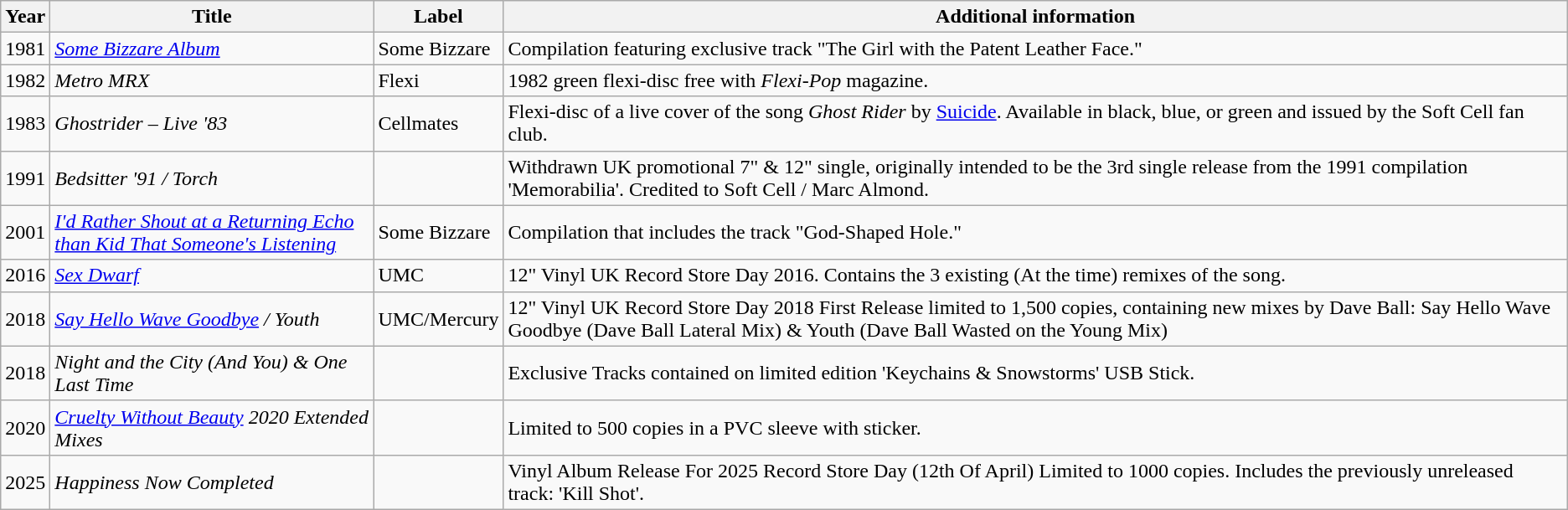<table class="wikitable">
<tr>
<th>Year</th>
<th style="width:250px;">Title</th>
<th>Label</th>
<th>Additional information</th>
</tr>
<tr>
<td>1981</td>
<td><em><a href='#'>Some Bizzare Album</a></em></td>
<td>Some Bizzare</td>
<td>Compilation featuring exclusive track "The Girl with the Patent Leather Face."</td>
</tr>
<tr>
<td>1982</td>
<td><em>Metro MRX</em></td>
<td>Flexi</td>
<td>1982 green flexi-disc free with <em>Flexi-Pop</em> magazine.</td>
</tr>
<tr>
<td>1983</td>
<td><em>Ghostrider – Live '83</em></td>
<td>Cellmates</td>
<td>Flexi-disc of a live cover of the song <em>Ghost Rider</em> by <a href='#'>Suicide</a>. Available in black, blue, or green and issued by the Soft Cell fan club.</td>
</tr>
<tr>
<td>1991</td>
<td><em>Bedsitter '91 / Torch</em></td>
<td></td>
<td>Withdrawn UK promotional 7" & 12" single, originally intended to be the 3rd single release from the 1991 compilation 'Memorabilia'. Credited to Soft Cell / Marc Almond.</td>
</tr>
<tr>
<td>2001</td>
<td><em><a href='#'>I'd Rather Shout at a Returning Echo than Kid That Someone's Listening</a></em></td>
<td>Some Bizzare</td>
<td>Compilation that includes the track "God-Shaped Hole."</td>
</tr>
<tr>
<td>2016</td>
<td><em><a href='#'>Sex Dwarf</a></em></td>
<td>UMC</td>
<td>12" Vinyl UK Record Store Day 2016. Contains the 3 existing (At the time) remixes of the song.</td>
</tr>
<tr>
<td>2018</td>
<td><em><a href='#'>Say Hello Wave Goodbye</a> / Youth</em></td>
<td>UMC/Mercury</td>
<td>12" Vinyl UK Record Store Day 2018 First Release limited to 1,500 copies, containing new mixes by Dave Ball: Say Hello Wave Goodbye (Dave Ball Lateral Mix) & Youth (Dave Ball Wasted on the Young Mix)</td>
</tr>
<tr>
<td>2018</td>
<td><em>Night and the City (And You) & One Last Time</em></td>
<td></td>
<td>Exclusive Tracks contained on limited edition 'Keychains & Snowstorms' USB Stick.</td>
</tr>
<tr>
<td>2020</td>
<td><em><a href='#'>Cruelty Without Beauty</a> 2020 Extended Mixes</em></td>
<td></td>
<td>Limited to 500 copies in a PVC sleeve with sticker.</td>
</tr>
<tr>
<td>2025</td>
<td><em>Happiness Now Completed</em></td>
<td></td>
<td>Vinyl Album Release For 2025 Record Store Day (12th Of April) Limited to 1000 copies. Includes the previously unreleased track: 'Kill Shot'. </td>
</tr>
</table>
